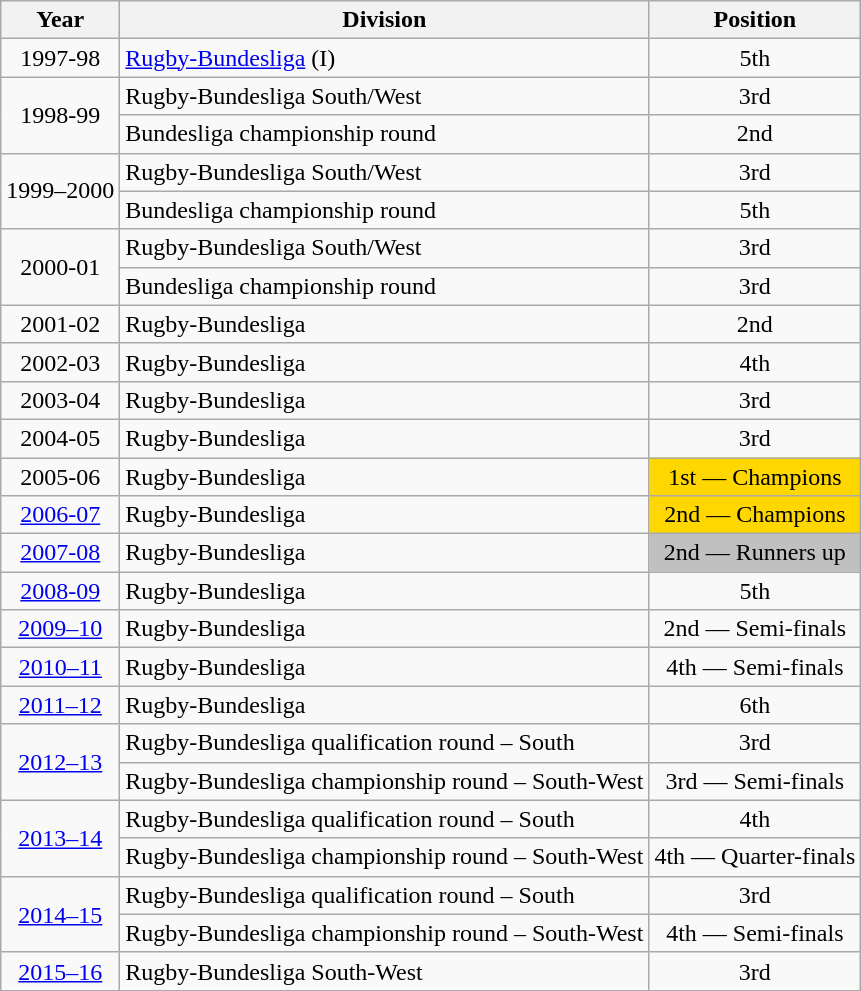<table class="wikitable">
<tr>
<th>Year</th>
<th>Division</th>
<th>Position</th>
</tr>
<tr align="center">
<td>1997-98</td>
<td align="left"><a href='#'>Rugby-Bundesliga</a> (I)</td>
<td>5th</td>
</tr>
<tr align="center">
<td rowspan=2>1998-99</td>
<td align="left">Rugby-Bundesliga South/West</td>
<td>3rd</td>
</tr>
<tr align="center">
<td align="left">Bundesliga championship round</td>
<td>2nd</td>
</tr>
<tr align="center">
<td rowspan=2>1999–2000</td>
<td align="left">Rugby-Bundesliga South/West</td>
<td>3rd</td>
</tr>
<tr align="center">
<td align="left">Bundesliga championship round</td>
<td>5th</td>
</tr>
<tr align="center">
<td rowspan=2>2000-01</td>
<td align="left">Rugby-Bundesliga South/West</td>
<td>3rd</td>
</tr>
<tr align="center">
<td align="left">Bundesliga championship round</td>
<td>3rd</td>
</tr>
<tr align="center">
<td>2001-02</td>
<td align="left">Rugby-Bundesliga</td>
<td>2nd</td>
</tr>
<tr align="center">
<td>2002-03</td>
<td align="left">Rugby-Bundesliga</td>
<td>4th</td>
</tr>
<tr align="center">
<td>2003-04</td>
<td align="left">Rugby-Bundesliga</td>
<td>3rd</td>
</tr>
<tr align="center">
<td>2004-05</td>
<td align="left">Rugby-Bundesliga</td>
<td>3rd</td>
</tr>
<tr align="center">
<td>2005-06</td>
<td align="left">Rugby-Bundesliga</td>
<td bgcolor="#FFD700">1st — Champions</td>
</tr>
<tr align="center">
<td><a href='#'>2006-07</a></td>
<td align="left">Rugby-Bundesliga</td>
<td bgcolor="#FFD700">2nd — Champions</td>
</tr>
<tr align="center">
<td><a href='#'>2007-08</a></td>
<td align="left">Rugby-Bundesliga</td>
<td bgcolor=silver>2nd — Runners up</td>
</tr>
<tr align="center">
<td><a href='#'>2008-09</a></td>
<td align="left">Rugby-Bundesliga</td>
<td>5th</td>
</tr>
<tr align="center">
<td><a href='#'>2009–10</a></td>
<td align="left">Rugby-Bundesliga</td>
<td>2nd — Semi-finals</td>
</tr>
<tr align="center">
<td><a href='#'>2010–11</a></td>
<td align="left">Rugby-Bundesliga</td>
<td>4th — Semi-finals</td>
</tr>
<tr align="center">
<td><a href='#'>2011–12</a></td>
<td align="left">Rugby-Bundesliga</td>
<td>6th</td>
</tr>
<tr align="center">
<td rowspan=2><a href='#'>2012–13</a></td>
<td align="left">Rugby-Bundesliga qualification round – South</td>
<td>3rd</td>
</tr>
<tr align="center">
<td align="left">Rugby-Bundesliga championship round – South-West</td>
<td>3rd — Semi-finals</td>
</tr>
<tr align="center">
<td rowspan=2><a href='#'>2013–14</a></td>
<td align="left">Rugby-Bundesliga qualification round – South</td>
<td>4th</td>
</tr>
<tr align="center">
<td align="left">Rugby-Bundesliga championship round – South-West</td>
<td>4th — Quarter-finals</td>
</tr>
<tr align="center">
<td rowspan=2><a href='#'>2014–15</a></td>
<td align="left">Rugby-Bundesliga qualification round – South</td>
<td>3rd</td>
</tr>
<tr align="center">
<td align="left">Rugby-Bundesliga championship round – South-West</td>
<td>4th — Semi-finals</td>
</tr>
<tr align="center">
<td><a href='#'>2015–16</a></td>
<td align="left">Rugby-Bundesliga South-West</td>
<td>3rd</td>
</tr>
</table>
